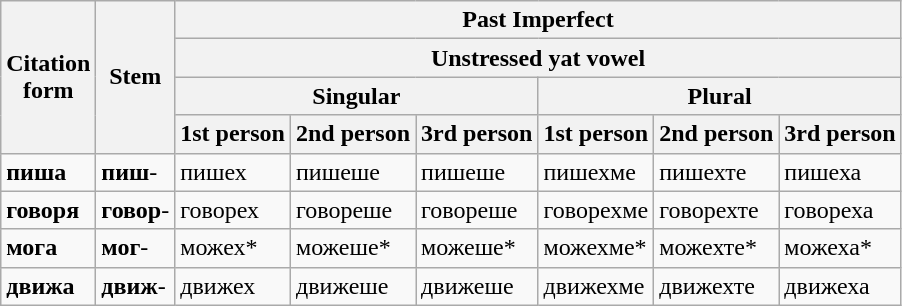<table class="wikitable">
<tr>
<th rowspan="4">Citation<br>form</th>
<th rowspan="4">Stem</th>
<th colspan="6">Past Imperfect</th>
</tr>
<tr>
<th colspan="6">Unstressed yat vowel</th>
</tr>
<tr>
<th colspan="3">Singular</th>
<th colspan="3">Plural</th>
</tr>
<tr>
<th><strong>1st person</strong></th>
<th><strong>2nd person</strong></th>
<th><strong>3rd person</strong></th>
<th><strong>1st person</strong></th>
<th><strong>2nd person</strong></th>
<th><strong>3rd person</strong></th>
</tr>
<tr>
<td><strong>пиша</strong> <br></td>
<td><strong>пиш</strong>- <br></td>
<td>пиш<span>е</span><span>х</span> <br></td>
<td>пиш<span>е</span><span>ше</span> <br></td>
<td>пиш<span>е</span><span>ше</span> <br></td>
<td>пиш<span>е</span><span>хме</span> <br></td>
<td>пиш<span>е</span><span>хте</span> <br></td>
<td>пиш<span>е</span><span>ха</span> <br></td>
</tr>
<tr>
<td><strong>говоря</strong> <br></td>
<td><strong>говор</strong>- <br></td>
<td>говор<span>е</span><span>х</span> <br></td>
<td>говор<span>е</span><span>ше</span> <br></td>
<td>говор<span>е</span><span>ше</span> <br></td>
<td>говор<span>е</span><span>хме</span> <br></td>
<td>говор<span>е</span><span>хте</span> <br></td>
<td>говор<span>е</span><span>ха</span> <br></td>
</tr>
<tr>
<td><strong>мога</strong> <br></td>
<td><strong>мо<span>г</span></strong>- <br></td>
<td>мо<span>ж</span><span>е</span><span>х</span>* <br></td>
<td>мо<span>ж</span><span>е</span><span>ше</span>* <br></td>
<td>мо<span>ж</span><span>е</span><span>ше</span>* <br></td>
<td>мо<span>ж</span><span>е</span><span>хме</span>* <br></td>
<td>мо<span>ж</span><span>е</span><span>хте</span>* <br></td>
<td>мо<span>ж</span><span>е</span><span>ха</span>* <br></td>
</tr>
<tr>
<td><strong>движа</strong> <br></td>
<td><strong>движ</strong>- <br></td>
<td>движ<span>е</span><span>х</span> <br></td>
<td>движ<span>е</span><span>ше</span> <br></td>
<td>движ<span>е</span><span>ше</span> <br></td>
<td>движ<span>е</span><span>хме</span> <br></td>
<td>движ<span>е</span><span>хте</span> <br></td>
<td>движ<span>е</span><span>ха</span> <br></td>
</tr>
</table>
